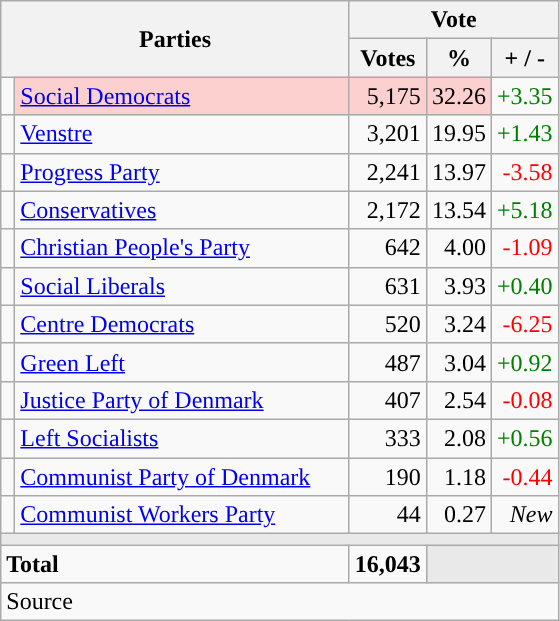<table class="wikitable" style="text-align:right;">
<tr>
<th style="text-align:centre;" rowspan="2" colspan="2" width="225">Parties</th>
<th colspan="3">Vote</th>
</tr>
<tr>
<th width="15">Votes</th>
<th width="15">%</th>
<th width="15">+ / -</th>
</tr>
<tr>
<td width="2" style="color:inherit;background:"></td>
<td bgcolor=#fbd0ce  align="left"><a href='#'>Social Democrats</a></td>
<td bgcolor=#fbd0ce>5,175</td>
<td bgcolor=#fbd0ce>32.26</td>
<td style=color:green;>+3.35</td>
</tr>
<tr>
<td width="2" style="color:inherit;background:"></td>
<td align="left"><a href='#'>Venstre</a></td>
<td>3,201</td>
<td>19.95</td>
<td style=color:green;>+1.43</td>
</tr>
<tr>
<td width="2" style="color:inherit;background:"></td>
<td align="left"><a href='#'>Progress Party</a></td>
<td>2,241</td>
<td>13.97</td>
<td style=color:red;>-3.58</td>
</tr>
<tr>
<td width="2" style="color:inherit;background:"></td>
<td align="left"><a href='#'>Conservatives</a></td>
<td>2,172</td>
<td>13.54</td>
<td style=color:green;>+5.18</td>
</tr>
<tr>
<td width="2" style="color:inherit;background:"></td>
<td align="left"><a href='#'>Christian People's Party</a></td>
<td>642</td>
<td>4.00</td>
<td style=color:red;>-1.09</td>
</tr>
<tr>
<td width="2" style="color:inherit;background:"></td>
<td align="left"><a href='#'>Social Liberals</a></td>
<td>631</td>
<td>3.93</td>
<td style=color:green;>+0.40</td>
</tr>
<tr>
<td width="2" style="color:inherit;background:"></td>
<td align="left"><a href='#'>Centre Democrats</a></td>
<td>520</td>
<td>3.24</td>
<td style=color:red;>-6.25</td>
</tr>
<tr>
<td width="2" style="color:inherit;background:"></td>
<td align="left"><a href='#'>Green Left</a></td>
<td>487</td>
<td>3.04</td>
<td style=color:green;>+0.92</td>
</tr>
<tr>
<td width="2" style="color:inherit;background:"></td>
<td align="left"><a href='#'>Justice Party of Denmark</a></td>
<td>407</td>
<td>2.54</td>
<td style=color:red;>-0.08</td>
</tr>
<tr>
<td width="2" style="color:inherit;background:"></td>
<td align="left"><a href='#'>Left Socialists</a></td>
<td>333</td>
<td>2.08</td>
<td style=color:green;>+0.56</td>
</tr>
<tr>
<td width="2" style="color:inherit;background:"></td>
<td align="left"><a href='#'>Communist Party of Denmark</a></td>
<td>190</td>
<td>1.18</td>
<td style=color:red;>-0.44</td>
</tr>
<tr>
<td width="2" style="color:inherit;background:"></td>
<td align="left"><a href='#'>Communist Workers Party</a></td>
<td>44</td>
<td>0.27</td>
<td><em>New</em></td>
</tr>
<tr>
<td colspan="7" bgcolor="#E9E9E9"></td>
</tr>
<tr>
<td align="left" colspan="2"><strong>Total</strong></td>
<td><strong>16,043</strong></td>
<td bgcolor="#E9E9E9" colspan="2"></td>
</tr>
<tr>
<td align="left" colspan="6">Source</td>
</tr>
</table>
